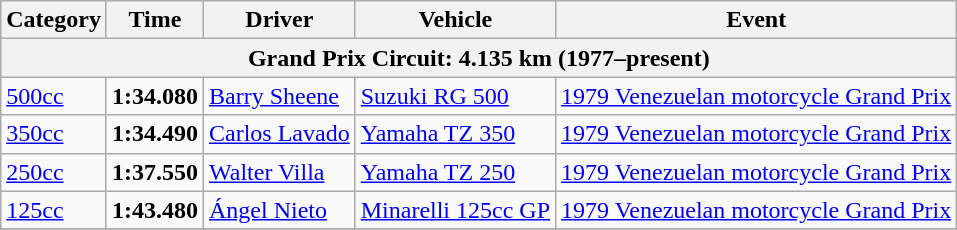<table class="wikitable">
<tr>
<th>Category</th>
<th>Time</th>
<th>Driver</th>
<th>Vehicle</th>
<th>Event</th>
</tr>
<tr>
<th colspan="5">Grand Prix Circuit: 4.135 km (1977–present)</th>
</tr>
<tr>
<td><a href='#'>500cc</a></td>
<td><strong>1:34.080</strong></td>
<td><a href='#'>Barry Sheene</a></td>
<td><a href='#'>Suzuki RG 500</a></td>
<td><a href='#'>1979 Venezuelan motorcycle Grand Prix</a></td>
</tr>
<tr>
<td><a href='#'>350cc</a></td>
<td><strong>1:34.490</strong></td>
<td><a href='#'>Carlos Lavado</a></td>
<td><a href='#'>Yamaha TZ 350</a></td>
<td><a href='#'>1979 Venezuelan motorcycle Grand Prix</a></td>
</tr>
<tr>
<td><a href='#'>250cc</a></td>
<td><strong>1:37.550</strong></td>
<td><a href='#'>Walter Villa</a></td>
<td><a href='#'>Yamaha TZ 250</a></td>
<td><a href='#'>1979 Venezuelan motorcycle Grand Prix</a></td>
</tr>
<tr>
<td><a href='#'>125cc</a></td>
<td><strong>1:43.480</strong></td>
<td><a href='#'>Ángel Nieto</a></td>
<td><a href='#'>Minarelli 125cc GP</a></td>
<td><a href='#'>1979 Venezuelan motorcycle Grand Prix</a></td>
</tr>
<tr>
</tr>
</table>
